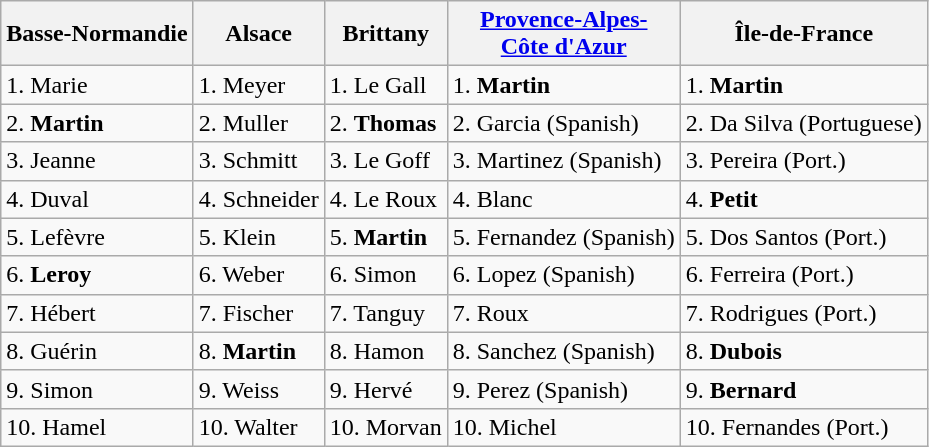<table class="wikitable">
<tr>
<th>Basse-Normandie</th>
<th>Alsace</th>
<th>Brittany</th>
<th><a href='#'>Provence-Alpes-<br>Côte d'Azur</a></th>
<th>Île-de-France</th>
</tr>
<tr>
<td>1. Marie</td>
<td>1. Meyer</td>
<td>1. Le Gall</td>
<td>1. <strong>Martin</strong></td>
<td>1. <strong>Martin</strong></td>
</tr>
<tr>
<td>2. <strong>Martin</strong></td>
<td>2. Muller</td>
<td>2. <strong>Thomas</strong></td>
<td>2. Garcia (Spanish)</td>
<td>2. Da Silva (Portuguese)</td>
</tr>
<tr>
<td>3. Jeanne</td>
<td>3. Schmitt</td>
<td>3. Le Goff</td>
<td>3. Martinez (Spanish)</td>
<td>3. Pereira (Port.)</td>
</tr>
<tr>
<td>4. Duval</td>
<td>4. Schneider</td>
<td>4. Le Roux</td>
<td>4. Blanc</td>
<td>4. <strong>Petit</strong></td>
</tr>
<tr>
<td>5. Lefèvre</td>
<td>5. Klein</td>
<td>5. <strong>Martin</strong></td>
<td>5. Fernandez (Spanish)</td>
<td>5. Dos Santos (Port.)</td>
</tr>
<tr>
<td>6. <strong>Leroy</strong></td>
<td>6. Weber</td>
<td>6. Simon</td>
<td>6. Lopez (Spanish)</td>
<td>6. Ferreira (Port.)</td>
</tr>
<tr>
<td>7. Hébert</td>
<td>7. Fischer</td>
<td>7. Tanguy</td>
<td>7. Roux</td>
<td>7. Rodrigues (Port.)</td>
</tr>
<tr>
<td>8. Guérin</td>
<td>8. <strong>Martin</strong></td>
<td>8. Hamon</td>
<td>8. Sanchez (Spanish)</td>
<td>8. <strong>Dubois</strong></td>
</tr>
<tr>
<td>9. Simon</td>
<td>9. Weiss</td>
<td>9. Hervé</td>
<td>9. Perez (Spanish)</td>
<td>9. <strong>Bernard</strong></td>
</tr>
<tr>
<td>10. Hamel</td>
<td>10. Walter</td>
<td>10. Morvan</td>
<td>10. Michel</td>
<td>10. Fernandes (Port.)</td>
</tr>
</table>
